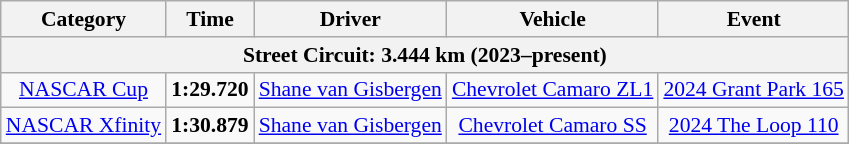<table class=wikitable style="font-size:90%; text-align:center;">
<tr>
<th>Category</th>
<th>Time</th>
<th>Driver</th>
<th>Vehicle</th>
<th>Event</th>
</tr>
<tr>
<th colspan=5>Street Circuit: 3.444 km (2023–present)</th>
</tr>
<tr>
<td><a href='#'>NASCAR Cup</a></td>
<td><strong>1:29.720</strong></td>
<td><a href='#'>Shane van Gisbergen</a></td>
<td><a href='#'>Chevrolet Camaro ZL1</a></td>
<td><a href='#'>2024 Grant Park 165</a></td>
</tr>
<tr>
<td><a href='#'>NASCAR Xfinity</a></td>
<td><strong>1:30.879</strong></td>
<td><a href='#'>Shane van Gisbergen</a></td>
<td><a href='#'>Chevrolet Camaro SS</a></td>
<td><a href='#'>2024 The Loop 110</a></td>
</tr>
<tr>
</tr>
</table>
